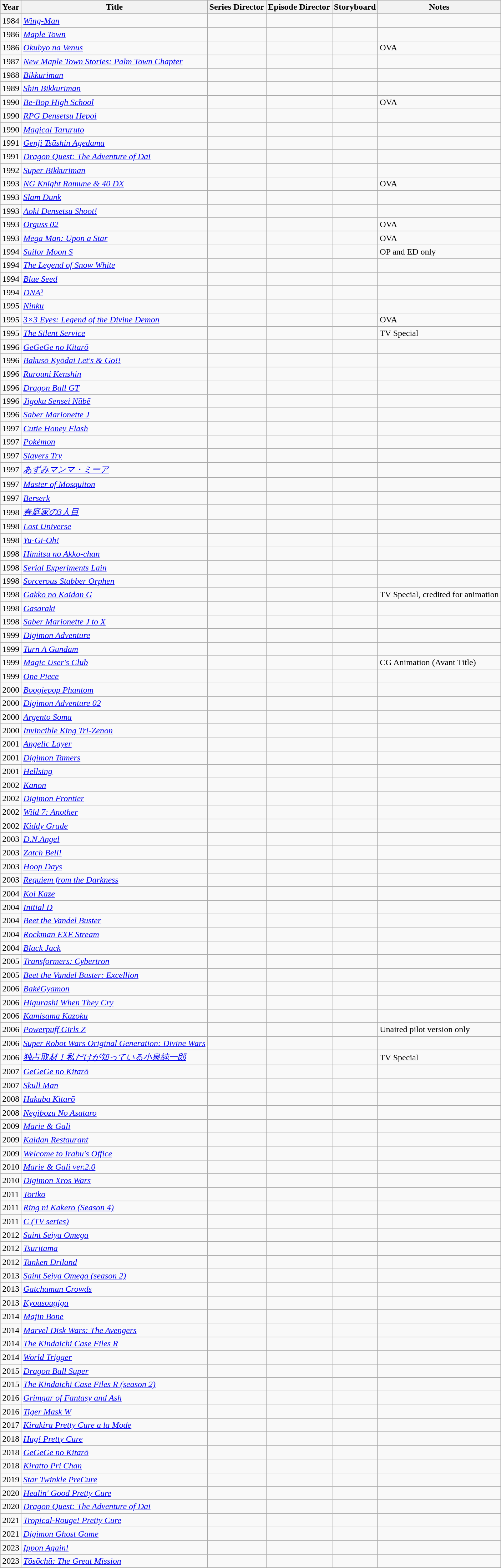<table class="wikitable sortable">
<tr>
<th>Year</th>
<th>Title</th>
<th>Series Director</th>
<th>Episode Director</th>
<th>Storyboard</th>
<th>Notes</th>
</tr>
<tr>
<td>1984</td>
<td><em><a href='#'>Wing-Man</a></em></td>
<td></td>
<td></td>
<td></td>
<td></td>
</tr>
<tr>
<td>1986</td>
<td><em><a href='#'>Maple Town</a></em></td>
<td></td>
<td></td>
<td></td>
<td></td>
</tr>
<tr>
<td>1986</td>
<td><em><a href='#'>Okubyo na Venus </a></em></td>
<td></td>
<td></td>
<td></td>
<td>OVA</td>
</tr>
<tr>
<td>1987</td>
<td><em><a href='#'>New Maple Town Stories: Palm Town Chapter</a></em></td>
<td></td>
<td></td>
<td></td>
<td></td>
</tr>
<tr>
<td>1988</td>
<td><em><a href='#'>Bikkuriman</a></em></td>
<td></td>
<td></td>
<td></td>
<td></td>
</tr>
<tr>
<td>1989</td>
<td><em><a href='#'>Shin Bikkuriman</a></em></td>
<td></td>
<td></td>
<td></td>
<td></td>
</tr>
<tr>
<td>1990</td>
<td><em><a href='#'>Be-Bop High School</a></em></td>
<td></td>
<td></td>
<td></td>
<td>OVA</td>
</tr>
<tr>
<td>1990</td>
<td><em><a href='#'>RPG Densetsu Hepoi</a></em></td>
<td></td>
<td></td>
<td></td>
<td></td>
</tr>
<tr>
<td>1990</td>
<td><em><a href='#'>Magical Taruruto</a></em></td>
<td></td>
<td></td>
<td></td>
<td></td>
</tr>
<tr>
<td>1991</td>
<td><em><a href='#'>Genji Tsūshin Agedama</a></em></td>
<td></td>
<td></td>
<td></td>
<td></td>
</tr>
<tr>
<td>1991</td>
<td><em><a href='#'>Dragon Quest: The Adventure of Dai</a></em></td>
<td></td>
<td></td>
<td></td>
<td></td>
</tr>
<tr>
<td>1992</td>
<td><em><a href='#'>Super Bikkuriman</a></em></td>
<td></td>
<td></td>
<td></td>
<td></td>
</tr>
<tr>
<td>1993</td>
<td><em><a href='#'>NG Knight Ramune & 40 DX</a></em></td>
<td></td>
<td></td>
<td></td>
<td>OVA</td>
</tr>
<tr>
<td>1993</td>
<td><em><a href='#'>Slam Dunk</a></em></td>
<td></td>
<td></td>
<td></td>
<td></td>
</tr>
<tr>
<td>1993</td>
<td><em><a href='#'>Aoki Densetsu Shoot!</a></em></td>
<td></td>
<td></td>
<td></td>
<td></td>
</tr>
<tr>
<td>1993</td>
<td><em><a href='#'>Orguss 02</a></em></td>
<td></td>
<td></td>
<td></td>
<td>OVA</td>
</tr>
<tr>
<td>1993</td>
<td><em><a href='#'>Mega Man: Upon a Star</a></em></td>
<td></td>
<td></td>
<td></td>
<td>OVA</td>
</tr>
<tr>
<td>1994</td>
<td><em><a href='#'>Sailor Moon S</a></em></td>
<td></td>
<td></td>
<td></td>
<td>OP and ED only</td>
</tr>
<tr>
<td>1994</td>
<td><em><a href='#'>The Legend of Snow White</a></em></td>
<td></td>
<td></td>
<td></td>
<td></td>
</tr>
<tr>
<td>1994</td>
<td><em><a href='#'>Blue Seed</a></em></td>
<td></td>
<td></td>
<td></td>
<td></td>
</tr>
<tr>
<td>1994</td>
<td><em><a href='#'>DNA²</a></em></td>
<td></td>
<td></td>
<td></td>
<td></td>
</tr>
<tr>
<td>1995</td>
<td><em><a href='#'>Ninku</a></em></td>
<td></td>
<td></td>
<td></td>
<td></td>
</tr>
<tr>
<td>1995</td>
<td><em><a href='#'>3×3 Eyes: Legend of the Divine Demon</a></em></td>
<td></td>
<td></td>
<td></td>
<td>OVA</td>
</tr>
<tr>
<td>1995</td>
<td><em><a href='#'>The Silent Service</a></em></td>
<td></td>
<td></td>
<td></td>
<td>TV Special</td>
</tr>
<tr>
<td>1996</td>
<td><em><a href='#'>GeGeGe no Kitarō</a></em></td>
<td></td>
<td></td>
<td></td>
<td></td>
</tr>
<tr>
<td>1996</td>
<td><em><a href='#'>Bakusō Kyōdai Let's & Go!!</a></em></td>
<td></td>
<td></td>
<td></td>
<td></td>
</tr>
<tr>
<td>1996</td>
<td><em><a href='#'>Rurouni Kenshin</a></em></td>
<td></td>
<td></td>
<td></td>
<td></td>
</tr>
<tr>
<td>1996</td>
<td><em><a href='#'>Dragon Ball GT</a></em></td>
<td></td>
<td></td>
<td></td>
<td></td>
</tr>
<tr>
<td>1996</td>
<td><em><a href='#'>Jigoku Sensei Nūbē</a></em></td>
<td></td>
<td></td>
<td></td>
<td></td>
</tr>
<tr>
<td>1996</td>
<td><em><a href='#'>Saber Marionette J</a></em></td>
<td></td>
<td></td>
<td></td>
<td></td>
</tr>
<tr>
<td>1997</td>
<td><em><a href='#'>Cutie Honey Flash</a></em></td>
<td></td>
<td></td>
<td></td>
<td></td>
</tr>
<tr>
<td>1997</td>
<td><em><a href='#'>Pokémon</a></em></td>
<td></td>
<td></td>
<td></td>
<td></td>
</tr>
<tr>
<td>1997</td>
<td><em><a href='#'>Slayers Try</a></em></td>
<td></td>
<td></td>
<td></td>
<td></td>
</tr>
<tr>
<td>1997</td>
<td><em><a href='#'>あずみマンマ・ミーア</a></em></td>
<td></td>
<td></td>
<td></td>
<td></td>
</tr>
<tr>
<td>1997</td>
<td><em><a href='#'>Master of Mosquiton</a></em></td>
<td></td>
<td></td>
<td></td>
<td></td>
</tr>
<tr>
<td>1997</td>
<td><em><a href='#'>Berserk</a></em></td>
<td></td>
<td></td>
<td></td>
<td></td>
</tr>
<tr>
<td>1998</td>
<td><em><a href='#'>春庭家の3人目</a></em></td>
<td></td>
<td></td>
<td></td>
<td></td>
</tr>
<tr>
<td>1998</td>
<td><em><a href='#'>Lost Universe</a></em></td>
<td></td>
<td></td>
<td></td>
<td></td>
</tr>
<tr>
<td>1998</td>
<td><em><a href='#'>Yu-Gi-Oh!</a></em></td>
<td></td>
<td></td>
<td></td>
<td></td>
</tr>
<tr>
<td>1998</td>
<td><em><a href='#'>Himitsu no Akko-chan</a></em></td>
<td></td>
<td></td>
<td></td>
<td></td>
</tr>
<tr>
<td>1998</td>
<td><em><a href='#'>Serial Experiments Lain</a></em></td>
<td></td>
<td></td>
<td></td>
<td></td>
</tr>
<tr>
<td>1998</td>
<td><em><a href='#'>Sorcerous Stabber Orphen</a></em></td>
<td></td>
<td></td>
<td></td>
<td></td>
</tr>
<tr>
<td>1998</td>
<td><em><a href='#'>Gakko no Kaidan G</a></em></td>
<td></td>
<td></td>
<td></td>
<td>TV Special, credited for animation</td>
</tr>
<tr>
<td>1998</td>
<td><em><a href='#'>Gasaraki</a></em></td>
<td></td>
<td></td>
<td></td>
<td></td>
</tr>
<tr>
<td>1998</td>
<td><em><a href='#'>Saber Marionette J to X</a></em></td>
<td></td>
<td></td>
<td></td>
<td></td>
</tr>
<tr>
<td>1999</td>
<td><em><a href='#'>Digimon Adventure</a></em></td>
<td></td>
<td></td>
<td></td>
<td></td>
</tr>
<tr>
<td>1999</td>
<td><em><a href='#'>Turn A Gundam</a></em></td>
<td></td>
<td></td>
<td></td>
<td></td>
</tr>
<tr>
<td>1999</td>
<td><em><a href='#'>Magic User's Club</a></em></td>
<td></td>
<td></td>
<td></td>
<td>CG Animation (Avant Title)</td>
</tr>
<tr>
<td>1999</td>
<td><em><a href='#'>One Piece</a></em></td>
<td></td>
<td></td>
<td></td>
<td></td>
</tr>
<tr>
<td>2000</td>
<td><em><a href='#'>Boogiepop Phantom</a></em></td>
<td></td>
<td></td>
<td></td>
<td></td>
</tr>
<tr>
<td>2000</td>
<td><em><a href='#'>Digimon Adventure 02</a></em></td>
<td></td>
<td></td>
<td></td>
<td></td>
</tr>
<tr>
<td>2000</td>
<td><em><a href='#'>Argento Soma</a></em></td>
<td></td>
<td></td>
<td></td>
<td></td>
</tr>
<tr>
<td>2000</td>
<td><em><a href='#'>Invincible King Tri-Zenon</a></em></td>
<td></td>
<td></td>
<td></td>
<td></td>
</tr>
<tr>
<td>2001</td>
<td><em><a href='#'>Angelic Layer</a></em></td>
<td></td>
<td></td>
<td></td>
<td></td>
</tr>
<tr>
<td>2001</td>
<td><em><a href='#'>Digimon Tamers</a></em></td>
<td></td>
<td></td>
<td></td>
<td></td>
</tr>
<tr>
<td>2001</td>
<td><em><a href='#'>Hellsing</a></em></td>
<td></td>
<td></td>
<td></td>
<td></td>
</tr>
<tr>
<td>2002</td>
<td><em><a href='#'>Kanon</a></em></td>
<td></td>
<td></td>
<td></td>
<td></td>
</tr>
<tr>
<td>2002</td>
<td><em><a href='#'>Digimon Frontier</a></em></td>
<td></td>
<td></td>
<td></td>
<td></td>
</tr>
<tr>
<td>2002</td>
<td><em><a href='#'>Wild 7: Another</a></em></td>
<td></td>
<td></td>
<td></td>
<td></td>
</tr>
<tr>
<td>2002</td>
<td><em><a href='#'>Kiddy Grade</a></em></td>
<td></td>
<td></td>
<td></td>
<td></td>
</tr>
<tr>
<td>2003</td>
<td><em><a href='#'>D.N.Angel</a></em></td>
<td></td>
<td></td>
<td></td>
<td></td>
</tr>
<tr>
<td>2003</td>
<td><em><a href='#'>Zatch Bell!</a></em></td>
<td></td>
<td></td>
<td></td>
<td></td>
</tr>
<tr>
<td>2003</td>
<td><em><a href='#'>Hoop Days</a></em></td>
<td></td>
<td></td>
<td></td>
<td></td>
</tr>
<tr>
<td>2003</td>
<td><em><a href='#'>Requiem from the Darkness</a></em></td>
<td></td>
<td></td>
<td></td>
<td></td>
</tr>
<tr>
<td>2004</td>
<td><em><a href='#'>Koi Kaze</a></em></td>
<td></td>
<td></td>
<td></td>
<td></td>
</tr>
<tr>
<td>2004</td>
<td><em><a href='#'>Initial D</a></em></td>
<td></td>
<td></td>
<td></td>
<td></td>
</tr>
<tr>
<td>2004</td>
<td><em><a href='#'>Beet the Vandel Buster</a></em></td>
<td></td>
<td></td>
<td></td>
<td></td>
</tr>
<tr>
<td>2004</td>
<td><em><a href='#'>Rockman EXE Stream</a></em></td>
<td></td>
<td></td>
<td></td>
<td></td>
</tr>
<tr>
<td>2004</td>
<td><em><a href='#'>Black Jack</a></em></td>
<td></td>
<td></td>
<td></td>
<td></td>
</tr>
<tr>
<td>2005</td>
<td><em><a href='#'>Transformers: Cybertron</a></em></td>
<td></td>
<td></td>
<td></td>
<td></td>
</tr>
<tr>
<td>2005</td>
<td><em><a href='#'>Beet the Vandel Buster: Excellion</a></em></td>
<td></td>
<td></td>
<td></td>
<td></td>
</tr>
<tr>
<td>2006</td>
<td><em><a href='#'>BakéGyamon</a></em></td>
<td></td>
<td></td>
<td></td>
<td></td>
</tr>
<tr>
<td>2006</td>
<td><em><a href='#'>Higurashi When They Cry</a></em></td>
<td></td>
<td></td>
<td></td>
<td></td>
</tr>
<tr>
<td>2006</td>
<td><em><a href='#'>Kamisama Kazoku</a></em></td>
<td></td>
<td></td>
<td></td>
<td></td>
</tr>
<tr>
<td>2006</td>
<td><em><a href='#'>Powerpuff Girls Z</a></em></td>
<td></td>
<td></td>
<td></td>
<td>Unaired pilot version only</td>
</tr>
<tr>
<td>2006</td>
<td><em><a href='#'>Super Robot Wars Original Generation: Divine Wars</a></em></td>
<td></td>
<td></td>
<td></td>
<td></td>
</tr>
<tr>
<td>2006</td>
<td><em><a href='#'>独占取材！私だけが知っている小泉純一郎</a></em></td>
<td></td>
<td></td>
<td></td>
<td>TV Special</td>
</tr>
<tr>
<td>2007</td>
<td><em><a href='#'>GeGeGe no Kitarō</a></em></td>
<td></td>
<td></td>
<td></td>
<td></td>
</tr>
<tr>
<td>2007</td>
<td><em><a href='#'>Skull Man</a></em></td>
<td></td>
<td></td>
<td></td>
<td></td>
</tr>
<tr>
<td>2008</td>
<td><em><a href='#'>Hakaba Kitarō</a></em></td>
<td></td>
<td></td>
<td></td>
<td></td>
</tr>
<tr>
<td>2008</td>
<td><em><a href='#'>Negibozu No Asataro</a></em></td>
<td></td>
<td></td>
<td></td>
<td></td>
</tr>
<tr>
<td>2009</td>
<td><em><a href='#'>Marie & Gali</a></em></td>
<td></td>
<td></td>
<td></td>
<td></td>
</tr>
<tr>
<td>2009</td>
<td><em><a href='#'>Kaidan Restaurant</a></em></td>
<td></td>
<td></td>
<td></td>
<td></td>
</tr>
<tr>
<td>2009</td>
<td><em><a href='#'>Welcome to Irabu's Office</a></em></td>
<td></td>
<td></td>
<td></td>
<td></td>
</tr>
<tr>
<td>2010</td>
<td><em><a href='#'>Marie & Gali ver.2.0</a></em></td>
<td></td>
<td></td>
<td></td>
<td></td>
</tr>
<tr>
<td>2010</td>
<td><em><a href='#'>Digimon Xros Wars</a></em></td>
<td></td>
<td></td>
<td></td>
<td></td>
</tr>
<tr>
<td>2011</td>
<td><em><a href='#'>Toriko</a></em></td>
<td></td>
<td></td>
<td></td>
<td></td>
</tr>
<tr>
<td>2011</td>
<td><em><a href='#'>Ring ni Kakero (Season 4)</a></em></td>
<td></td>
<td></td>
<td></td>
<td></td>
</tr>
<tr>
<td>2011</td>
<td><em><a href='#'>C (TV series)</a></em></td>
<td></td>
<td></td>
<td></td>
<td></td>
</tr>
<tr>
<td>2012</td>
<td><em><a href='#'>Saint Seiya Omega</a></em></td>
<td></td>
<td></td>
<td></td>
<td></td>
</tr>
<tr>
<td>2012</td>
<td><em><a href='#'>Tsuritama</a></em></td>
<td></td>
<td></td>
<td></td>
<td></td>
</tr>
<tr>
<td>2012</td>
<td><em><a href='#'>Tanken Driland</a></em></td>
<td></td>
<td></td>
<td></td>
<td></td>
</tr>
<tr>
<td>2013</td>
<td><em><a href='#'>Saint Seiya Omega (season 2)</a></em></td>
<td></td>
<td></td>
<td></td>
<td></td>
</tr>
<tr>
<td>2013</td>
<td><em><a href='#'>Gatchaman Crowds</a></em></td>
<td></td>
<td></td>
<td></td>
<td></td>
</tr>
<tr>
<td>2013</td>
<td><em><a href='#'>Kyousougiga</a></em></td>
<td></td>
<td></td>
<td></td>
<td></td>
</tr>
<tr>
<td>2014</td>
<td><em><a href='#'>Majin Bone</a></em></td>
<td></td>
<td></td>
<td></td>
<td></td>
</tr>
<tr>
<td>2014</td>
<td><em><a href='#'>Marvel Disk Wars: The Avengers</a></em></td>
<td></td>
<td></td>
<td></td>
<td></td>
</tr>
<tr>
<td>2014</td>
<td><em><a href='#'>The Kindaichi Case Files R</a></em></td>
<td></td>
<td></td>
<td></td>
<td></td>
</tr>
<tr>
<td>2014</td>
<td><em><a href='#'>World Trigger</a></em></td>
<td></td>
<td></td>
<td></td>
<td></td>
</tr>
<tr>
<td>2015</td>
<td><em><a href='#'>Dragon Ball Super</a></em></td>
<td></td>
<td></td>
<td></td>
<td></td>
</tr>
<tr>
<td>2015</td>
<td><em><a href='#'>The Kindaichi Case Files R (season 2)</a></em></td>
<td></td>
<td></td>
<td></td>
<td></td>
</tr>
<tr>
<td>2016</td>
<td><em><a href='#'>Grimgar of Fantasy and Ash</a></em></td>
<td></td>
<td></td>
<td></td>
<td></td>
</tr>
<tr>
<td>2016</td>
<td><em><a href='#'>Tiger Mask W</a></em></td>
<td></td>
<td></td>
<td></td>
<td></td>
</tr>
<tr>
<td>2017</td>
<td><em><a href='#'>Kirakira Pretty Cure a la Mode</a></em></td>
<td></td>
<td></td>
<td></td>
<td></td>
</tr>
<tr>
<td>2018</td>
<td><em><a href='#'>Hug! Pretty Cure</a></em></td>
<td></td>
<td></td>
<td></td>
<td></td>
</tr>
<tr>
<td>2018</td>
<td><em><a href='#'>GeGeGe no Kitarō </a></em></td>
<td></td>
<td></td>
<td></td>
<td></td>
</tr>
<tr>
<td>2018</td>
<td><em><a href='#'>Kiratto Pri Chan</a></em></td>
<td></td>
<td></td>
<td></td>
<td></td>
</tr>
<tr>
<td>2019</td>
<td><em><a href='#'>Star Twinkle PreCure</a></em></td>
<td></td>
<td></td>
<td></td>
<td></td>
</tr>
<tr>
<td>2020</td>
<td><em><a href='#'>Healin' Good Pretty Cure</a></em></td>
<td></td>
<td></td>
<td></td>
<td></td>
</tr>
<tr>
<td>2020</td>
<td><em><a href='#'>Dragon Quest: The Adventure of Dai </a></em></td>
<td></td>
<td></td>
<td></td>
<td></td>
</tr>
<tr>
<td>2021</td>
<td><em><a href='#'>Tropical-Rouge! Pretty Cure</a></em></td>
<td></td>
<td></td>
<td></td>
<td></td>
</tr>
<tr>
<td>2021</td>
<td><em><a href='#'>Digimon Ghost Game</a></em></td>
<td></td>
<td></td>
<td></td>
<td></td>
</tr>
<tr>
<td>2023</td>
<td><em><a href='#'>Ippon Again!</a></em></td>
<td></td>
<td></td>
<td></td>
<td></td>
</tr>
<tr>
<td>2023</td>
<td><em><a href='#'>Tōsōchū: The Great Mission</a></em></td>
<td></td>
<td></td>
<td></td>
<td></td>
</tr>
<tr>
</tr>
</table>
